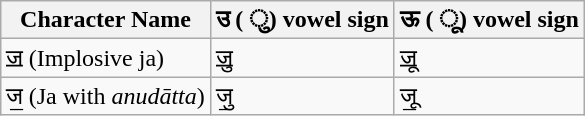<table class="wikitable">
<tr>
<th>Character Name</th>
<th>उ ( ु) vowel sign</th>
<th>ऊ ( ू) vowel sign</th>
</tr>
<tr>
<td>ॼ (Implosive ja)</td>
<td>ॼु</td>
<td>ॼू</td>
</tr>
<tr>
<td>ज॒ (Ja with <em>anudātta</em>)</td>
<td>जु॒</td>
<td>जू॒</td>
</tr>
</table>
